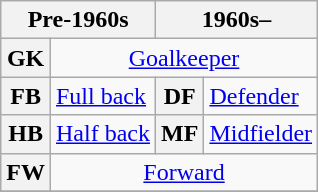<table class="wikitable unsortable">
<tr>
<th colspan="2" scope="col">Pre-1960s</th>
<th colspan="2" scope="col">1960s–</th>
</tr>
<tr>
<th>GK</th>
<td colspan="3" align=center><a href='#'>Goalkeeper</a></td>
</tr>
<tr>
<th>FB</th>
<td><a href='#'>Full back</a></td>
<th>DF</th>
<td><a href='#'>Defender</a></td>
</tr>
<tr>
<th>HB</th>
<td><a href='#'>Half back</a></td>
<th>MF</th>
<td><a href='#'>Midfielder</a></td>
</tr>
<tr>
<th>FW</th>
<td colspan="3" align=center><a href='#'>Forward</a></td>
</tr>
<tr>
</tr>
</table>
